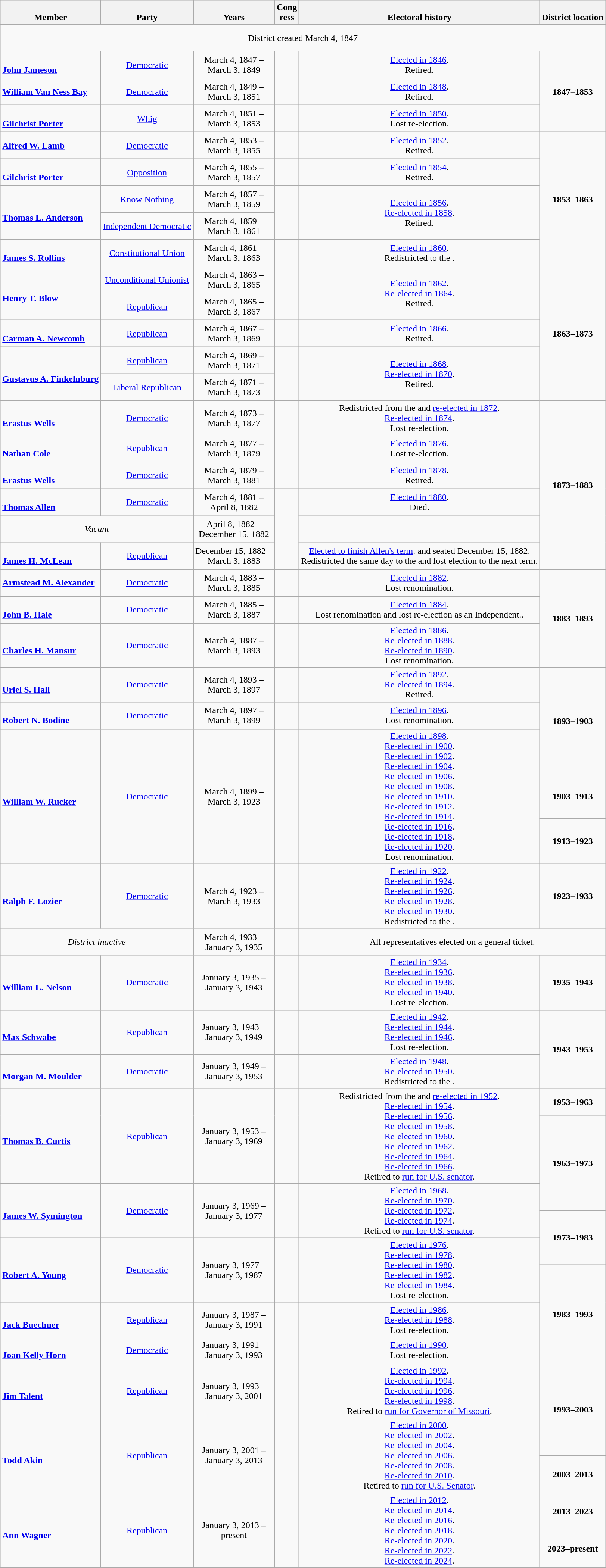<table class=wikitable style="text-align:center">
<tr valign=bottom>
<th>Member</th>
<th>Party</th>
<th>Years</th>
<th>Cong<br>ress</th>
<th>Electoral history</th>
<th>District location</th>
</tr>
<tr style="height:3em">
<td colspan=6>District created March 4, 1847</td>
</tr>
<tr style="height:3em">
<td align=left><br><strong><a href='#'>John Jameson</a></strong><br></td>
<td><a href='#'>Democratic</a></td>
<td nowrap>March 4, 1847 –<br>March 3, 1849</td>
<td></td>
<td><a href='#'>Elected in 1846</a>.<br>Retired.</td>
<td rowspan=3><strong>1847–1853</strong><br></td>
</tr>
<tr style="height:3em">
<td align=left><strong><a href='#'>William Van Ness Bay</a></strong><br></td>
<td><a href='#'>Democratic</a></td>
<td nowrap>March 4, 1849 –<br>March 3, 1851</td>
<td></td>
<td><a href='#'>Elected in 1848</a>.<br>Retired.</td>
</tr>
<tr style="height:3em">
<td align=left><br><strong><a href='#'>Gilchrist Porter</a></strong><br></td>
<td><a href='#'>Whig</a></td>
<td nowrap>March 4, 1851 –<br>March 3, 1853</td>
<td></td>
<td><a href='#'>Elected in 1850</a>.<br>Lost re-election.</td>
</tr>
<tr style="height:3em">
<td align=left><strong><a href='#'>Alfred W. Lamb</a></strong><br></td>
<td><a href='#'>Democratic</a></td>
<td nowrap>March 4, 1853 –<br>March 3, 1855</td>
<td></td>
<td><a href='#'>Elected in 1852</a>.<br>Retired.</td>
<td rowspan=5><strong>1853–1863</strong><br></td>
</tr>
<tr style="height:3em">
<td align=left><br><strong><a href='#'>Gilchrist Porter</a></strong><br></td>
<td><a href='#'>Opposition</a></td>
<td nowrap>March 4, 1855 –<br>March 3, 1857</td>
<td></td>
<td><a href='#'>Elected in 1854</a>.<br>Retired.</td>
</tr>
<tr style="height:3em">
<td rowspan=2 align=left><br><strong><a href='#'>Thomas L. Anderson</a></strong><br></td>
<td><a href='#'>Know Nothing</a></td>
<td nowrap>March 4, 1857 –<br>March 3, 1859</td>
<td rowspan=2></td>
<td rowspan=2><a href='#'>Elected in 1856</a>.<br><a href='#'>Re-elected in 1858</a>.<br>Retired.</td>
</tr>
<tr style="height:3em">
<td><a href='#'>Independent Democratic</a></td>
<td nowrap>March 4, 1859 –<br>March 3, 1861</td>
</tr>
<tr style="height:3em">
<td align=left><br><strong><a href='#'>James S. Rollins</a></strong><br></td>
<td><a href='#'>Constitutional Union</a></td>
<td nowrap>March 4, 1861 –<br>March 3, 1863</td>
<td></td>
<td><a href='#'>Elected in 1860</a>.<br>Redistricted to the .</td>
</tr>
<tr style="height:3em">
<td rowspan=2 align=left><br><strong><a href='#'>Henry T. Blow</a></strong><br></td>
<td><a href='#'>Unconditional Unionist</a></td>
<td nowrap>March 4, 1863 –<br>March 3, 1865</td>
<td rowspan=2></td>
<td rowspan=2><a href='#'>Elected in 1862</a>.<br><a href='#'>Re-elected in 1864</a>.<br>Retired.</td>
<td rowspan=5><strong>1863–1873</strong><br></td>
</tr>
<tr style="height:3em">
<td><a href='#'>Republican</a></td>
<td nowrap>March 4, 1865 –<br>March 3, 1867</td>
</tr>
<tr style="height:3em">
<td align=left><br><strong><a href='#'>Carman A. Newcomb</a></strong><br></td>
<td><a href='#'>Republican</a></td>
<td nowrap>March 4, 1867 –<br>March 3, 1869</td>
<td></td>
<td><a href='#'>Elected in 1866</a>.<br>Retired.</td>
</tr>
<tr style="height:3em">
<td rowspan=2 align=left><br><strong><a href='#'>Gustavus A. Finkelnburg</a></strong><br></td>
<td><a href='#'>Republican</a></td>
<td nowrap>March 4, 1869 –<br>March 3, 1871</td>
<td rowspan=2></td>
<td rowspan=2><a href='#'>Elected in 1868</a>.<br><a href='#'>Re-elected in 1870</a>.<br>Retired.</td>
</tr>
<tr style="height:3em">
<td><a href='#'>Liberal Republican</a></td>
<td nowrap>March 4, 1871 –<br>March 3, 1873</td>
</tr>
<tr style="height:3em">
<td align=left><br><strong><a href='#'>Erastus Wells</a></strong><br></td>
<td><a href='#'>Democratic</a></td>
<td nowrap>March 4, 1873 –<br>March 3, 1877</td>
<td></td>
<td>Redistricted from the  and <a href='#'>re-elected in 1872</a>.<br><a href='#'>Re-elected in 1874</a>.<br>Lost re-election.</td>
<td rowspan=6><strong>1873–1883</strong><br></td>
</tr>
<tr style="height:3em">
<td align=left><br><strong><a href='#'>Nathan Cole</a></strong><br></td>
<td><a href='#'>Republican</a></td>
<td nowrap>March 4, 1877 –<br>March 3, 1879</td>
<td></td>
<td><a href='#'>Elected in 1876</a>.<br>Lost re-election.</td>
</tr>
<tr style="height:3em">
<td align=left><br><strong><a href='#'>Erastus Wells</a></strong><br></td>
<td><a href='#'>Democratic</a></td>
<td nowrap>March 4, 1879 –<br>March 3, 1881</td>
<td></td>
<td><a href='#'>Elected in 1878</a>.<br>Retired.</td>
</tr>
<tr style="height:3em">
<td align=left><br><strong><a href='#'>Thomas Allen</a></strong><br></td>
<td><a href='#'>Democratic</a></td>
<td nowrap>March 4, 1881 –<br>April 8, 1882</td>
<td rowspan=3></td>
<td><a href='#'>Elected in 1880</a>.<br>Died.</td>
</tr>
<tr style="height:3em">
<td colspan=2><em>Vacant</em></td>
<td nowrap>April 8, 1882 –<br>December 15, 1882</td>
</tr>
<tr style="height:3em">
<td align=left><br><strong><a href='#'>James H. McLean</a></strong><br></td>
<td><a href='#'>Republican</a></td>
<td nowrap>December 15, 1882 –<br>March 3, 1883</td>
<td><a href='#'>Elected to finish Allen's term</a>. and seated December 15, 1882.<br>Redistricted the same day to the  and lost election to the next term.</td>
</tr>
<tr style="height:3em">
<td align=left><strong><a href='#'>Armstead M. Alexander</a></strong><br></td>
<td><a href='#'>Democratic</a></td>
<td nowrap>March 4, 1883 –<br>March 3, 1885</td>
<td></td>
<td><a href='#'>Elected in 1882</a>.<br>Lost renomination.</td>
<td rowspan=3><strong>1883–1893</strong><br></td>
</tr>
<tr style="height:3em">
<td align=left><br><strong><a href='#'>John B. Hale</a></strong><br></td>
<td><a href='#'>Democratic</a></td>
<td nowrap>March 4, 1885 –<br>March 3, 1887</td>
<td></td>
<td><a href='#'>Elected in 1884</a>.<br>Lost renomination and lost re-election as an Independent..</td>
</tr>
<tr style="height:3em">
<td align=left><br><strong><a href='#'>Charles H. Mansur</a></strong><br></td>
<td><a href='#'>Democratic</a></td>
<td nowrap>March 4, 1887 –<br>March 3, 1893</td>
<td></td>
<td><a href='#'>Elected in 1886</a>.<br><a href='#'>Re-elected in 1888</a>.<br><a href='#'>Re-elected in 1890</a>.<br>Lost renomination.</td>
</tr>
<tr style="height:3em">
<td align=left><br><strong><a href='#'>Uriel S. Hall</a></strong><br></td>
<td><a href='#'>Democratic</a></td>
<td nowrap>March 4, 1893 –<br>March 3, 1897</td>
<td></td>
<td><a href='#'>Elected in 1892</a>.<br><a href='#'>Re-elected in 1894</a>.<br>Retired.</td>
<td rowspan=3><strong>1893–1903</strong><br></td>
</tr>
<tr style="height:3em">
<td align=left><br><strong><a href='#'>Robert N. Bodine</a></strong><br></td>
<td><a href='#'>Democratic</a></td>
<td nowrap>March 4, 1897 –<br>March 3, 1899</td>
<td></td>
<td><a href='#'>Elected in 1896</a>.<br>Lost renomination.</td>
</tr>
<tr style="height:3em">
<td rowspan=3 align=left><br><strong><a href='#'>William W. Rucker</a></strong><br></td>
<td rowspan=3 ><a href='#'>Democratic</a></td>
<td rowspan=3 nowrap>March 4, 1899 –<br>March 3, 1923</td>
<td rowspan=3></td>
<td rowspan=3><a href='#'>Elected in 1898</a>.<br><a href='#'>Re-elected in 1900</a>.<br><a href='#'>Re-elected in 1902</a>.<br><a href='#'>Re-elected in 1904</a>.<br><a href='#'>Re-elected in 1906</a>.<br><a href='#'>Re-elected in 1908</a>.<br><a href='#'>Re-elected in 1910</a>.<br><a href='#'>Re-elected in 1912</a>.<br><a href='#'>Re-elected in 1914</a>.<br><a href='#'>Re-elected in 1916</a>.<br><a href='#'>Re-elected in 1918</a>.<br><a href='#'>Re-elected in 1920</a>.<br>Lost renomination.</td>
</tr>
<tr style="height:3em">
<td><strong>1903–1913</strong><br></td>
</tr>
<tr style="height:3em">
<td><strong>1913–1923</strong><br></td>
</tr>
<tr style="height:3em">
<td align=left><br><strong><a href='#'>Ralph F. Lozier</a></strong><br></td>
<td><a href='#'>Democratic</a></td>
<td nowrap>March 4, 1923 –<br>March 3, 1933</td>
<td></td>
<td><a href='#'>Elected in 1922</a>.<br><a href='#'>Re-elected in 1924</a>.<br><a href='#'>Re-elected in 1926</a>.<br><a href='#'>Re-elected in 1928</a>.<br><a href='#'>Re-elected in 1930</a>.<br>Redistricted to the .</td>
<td><strong>1923–1933</strong><br></td>
</tr>
<tr style="height:3em">
<td colspan=2><em>District inactive</em></td>
<td nowrap>March 4, 1933 –<br>January 3, 1935</td>
<td></td>
<td colspan=2>All representatives elected  on a general ticket.</td>
</tr>
<tr style="height:3em">
<td align=left><br><strong><a href='#'>William L. Nelson</a></strong><br></td>
<td><a href='#'>Democratic</a></td>
<td nowrap>January 3, 1935 –<br>January 3, 1943</td>
<td></td>
<td><a href='#'>Elected in 1934</a>.<br><a href='#'>Re-elected in 1936</a>.<br><a href='#'>Re-elected in 1938</a>.<br><a href='#'>Re-elected in 1940</a>.<br>Lost re-election.</td>
<td><strong>1935–1943</strong><br></td>
</tr>
<tr style="height:3em">
<td align=left><br><strong><a href='#'>Max Schwabe</a></strong><br></td>
<td><a href='#'>Republican</a></td>
<td nowrap>January 3, 1943 –<br>January 3, 1949</td>
<td></td>
<td><a href='#'>Elected in 1942</a>.<br><a href='#'>Re-elected in 1944</a>.<br><a href='#'>Re-elected in 1946</a>.<br>Lost re-election.</td>
<td rowspan=2><strong>1943–1953</strong><br></td>
</tr>
<tr style="height:3em">
<td align=left><br><strong><a href='#'>Morgan M. Moulder</a></strong><br></td>
<td><a href='#'>Democratic</a></td>
<td nowrap>January 3, 1949 –<br>January 3, 1953</td>
<td></td>
<td><a href='#'>Elected in 1948</a>.<br><a href='#'>Re-elected in 1950</a>.<br>Redistricted to the .</td>
</tr>
<tr style="height:3em">
<td rowspan=2 align=left><br><strong><a href='#'>Thomas B. Curtis</a></strong><br></td>
<td rowspan=2 ><a href='#'>Republican</a></td>
<td rowspan=2 nowrap>January 3, 1953 –<br>January 3, 1969</td>
<td rowspan=2></td>
<td rowspan=2>Redistricted from the  and <a href='#'>re-elected in 1952</a>.<br><a href='#'>Re-elected in 1954</a>.<br><a href='#'>Re-elected in 1956</a>.<br><a href='#'>Re-elected in 1958</a>.<br><a href='#'>Re-elected in 1960</a>.<br><a href='#'>Re-elected in 1962</a>.<br><a href='#'>Re-elected in 1964</a>.<br><a href='#'>Re-elected in 1966</a>.<br>Retired to <a href='#'>run for U.S. senator</a>.</td>
<td><strong>1953–1963</strong><br></td>
</tr>
<tr style="height:3em">
<td rowspan=2><strong>1963–1973</strong><br></td>
</tr>
<tr style="height:3em">
<td rowspan=2 align=left><br><strong><a href='#'>James W. Symington</a></strong><br></td>
<td rowspan=2 ><a href='#'>Democratic</a></td>
<td rowspan=2 nowrap>January 3, 1969 –<br>January 3, 1977</td>
<td rowspan=2></td>
<td rowspan=2><a href='#'>Elected in 1968</a>.<br><a href='#'>Re-elected in 1970</a>.<br><a href='#'>Re-elected in 1972</a>.<br><a href='#'>Re-elected in 1974</a>.<br>Retired to <a href='#'>run for U.S. senator</a>.</td>
</tr>
<tr style="height:3em">
<td rowspan=2><strong>1973–1983</strong><br></td>
</tr>
<tr style="height:3em">
<td rowspan=2 align=left><br><strong><a href='#'>Robert A. Young</a></strong><br></td>
<td rowspan=2 ><a href='#'>Democratic</a></td>
<td rowspan=2 nowrap>January 3, 1977 –<br>January 3, 1987</td>
<td rowspan=2></td>
<td rowspan=2><a href='#'>Elected in 1976</a>.<br><a href='#'>Re-elected in 1978</a>.<br><a href='#'>Re-elected in 1980</a>.<br><a href='#'>Re-elected in 1982</a>.<br><a href='#'>Re-elected in 1984</a>.<br>Lost re-election.</td>
</tr>
<tr style="height:3em">
<td rowspan=3><strong>1983–1993</strong><br></td>
</tr>
<tr style="height:3em">
<td align=left><br><strong><a href='#'>Jack Buechner</a></strong><br></td>
<td><a href='#'>Republican</a></td>
<td nowrap>January 3, 1987 –<br>January 3, 1991</td>
<td></td>
<td><a href='#'>Elected in 1986</a>.<br><a href='#'>Re-elected in 1988</a>.<br>Lost re-election.</td>
</tr>
<tr style="height:3em">
<td align=left><br><strong><a href='#'>Joan Kelly Horn</a></strong><br></td>
<td><a href='#'>Democratic</a></td>
<td nowrap>January 3, 1991 –<br>January 3, 1993</td>
<td></td>
<td><a href='#'>Elected in 1990</a>.<br>Lost re-election.</td>
</tr>
<tr style="height:3em">
<td align=left><br><strong><a href='#'>Jim Talent</a></strong><br></td>
<td><a href='#'>Republican</a></td>
<td nowrap>January 3, 1993 –<br>January 3, 2001</td>
<td></td>
<td><a href='#'>Elected in 1992</a>.<br><a href='#'>Re-elected in 1994</a>.<br><a href='#'>Re-elected in 1996</a>.<br><a href='#'>Re-elected in 1998</a>.<br>Retired to <a href='#'>run for Governor of Missouri</a>.</td>
<td rowspan=2><strong>1993–2003</strong><br></td>
</tr>
<tr style="height:3em">
<td rowspan=2 align=left><br><strong><a href='#'>Todd Akin</a></strong><br></td>
<td rowspan=2 ><a href='#'>Republican</a></td>
<td rowspan=2 nowrap>January 3, 2001 –<br>January 3, 2013</td>
<td rowspan=2></td>
<td rowspan=2><a href='#'>Elected in 2000</a>.<br><a href='#'>Re-elected in 2002</a>.<br><a href='#'>Re-elected in 2004</a>.<br><a href='#'>Re-elected in 2006</a>.<br><a href='#'>Re-elected in 2008</a>.<br><a href='#'>Re-elected in 2010</a>.<br>Retired to <a href='#'>run for U.S. Senator</a>.</td>
</tr>
<tr style="height:3em">
<td><strong>2003–2013</strong><br></td>
</tr>
<tr style="height:3em">
<td rowspan=2 align=left><br><strong><a href='#'>Ann Wagner</a></strong><br></td>
<td rowspan=2 ><a href='#'>Republican</a></td>
<td rowspan=2 nowrap>January 3, 2013 –<br>present</td>
<td rowspan=2></td>
<td rowspan=2><a href='#'>Elected in 2012</a>.<br><a href='#'>Re-elected in 2014</a>.<br><a href='#'>Re-elected in 2016</a>.<br><a href='#'>Re-elected in 2018</a>.<br><a href='#'>Re-elected in 2020</a>.<br><a href='#'>Re-elected in 2022</a>.<br><a href='#'>Re-elected in 2024</a>.</td>
<td><strong>2013–2023</strong><br></td>
</tr>
<tr style="height:3em">
<td><strong>2023–present</strong><br></td>
</tr>
</table>
